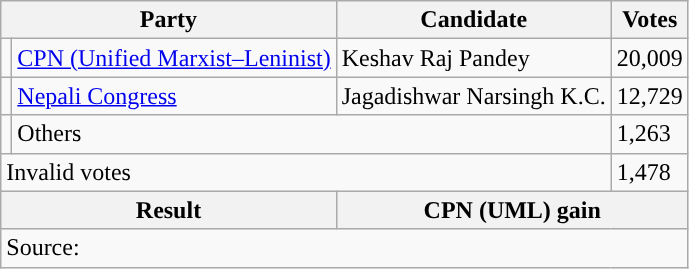<table class="wikitable">
<tr>
<th colspan="2">Party</th>
<th>Candidate</th>
<th>Votes</th>
</tr>
<tr>
<td style="background-color:"></td>
<td><a href='#'>CPN (Unified Marxist–Leninist)</a></td>
<td>Keshav Raj Pandey</td>
<td>20,009</td>
</tr>
<tr>
<td style="background-color:"></td>
<td><a href='#'>Nepali Congress</a></td>
<td>Jagadishwar Narsingh K.C.</td>
<td>12,729</td>
</tr>
<tr>
<td></td>
<td colspan="2">Others</td>
<td>1,263</td>
</tr>
<tr>
<td colspan="3">Invalid votes</td>
<td>1,478</td>
</tr>
<tr>
<th colspan="2">Result</th>
<th colspan="2">CPN (UML) gain</th>
</tr>
<tr>
<td colspan="4">Source: </td>
</tr>
</table>
